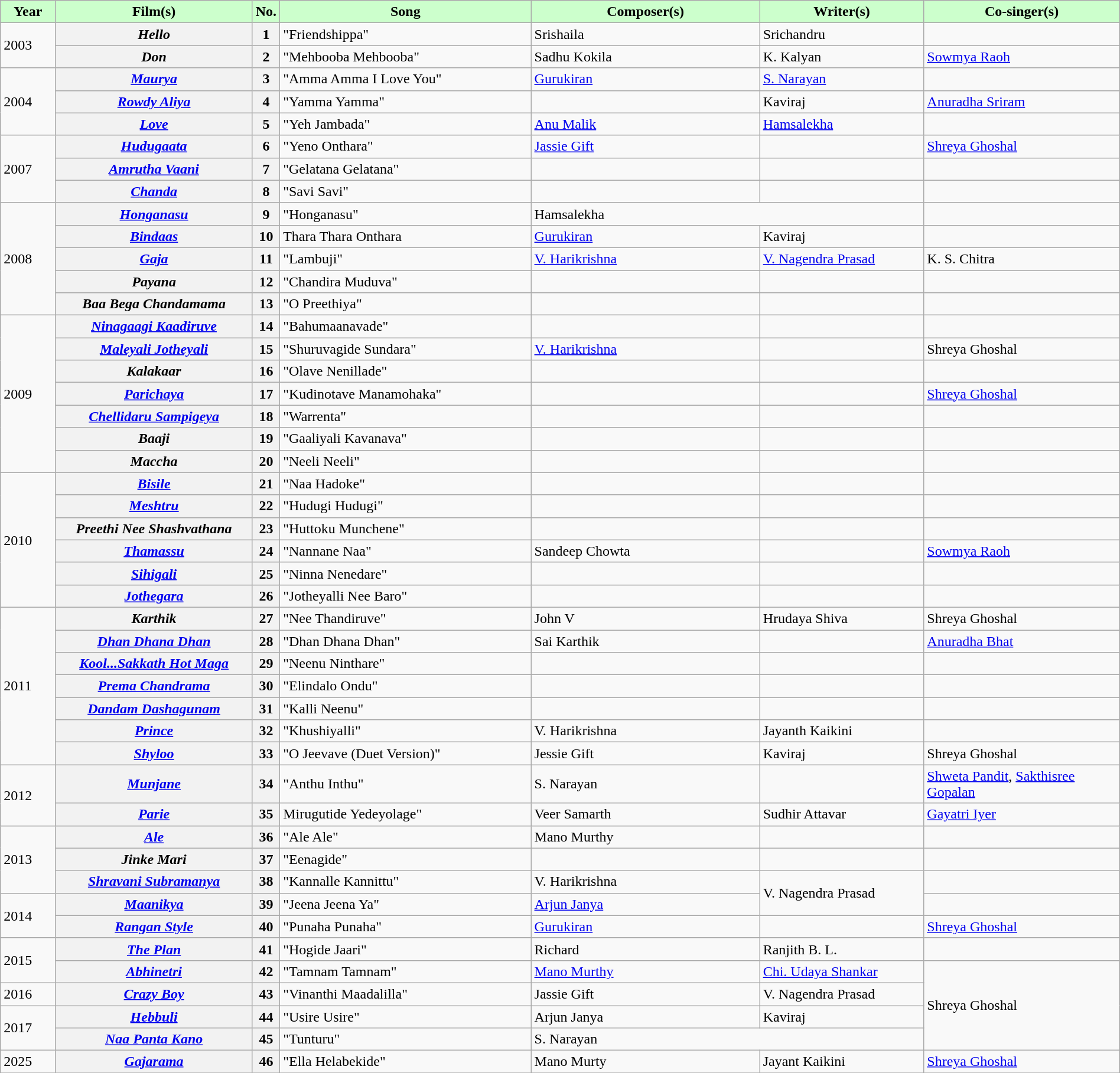<table class="wikitable plainrowheaders" style="width:100%;" textcolor:#000;">
<tr style="background:#cfc; text-align:center;">
<td scope="col" style="width:5%;"><strong>Year</strong></td>
<td scope="col" style="width:18%;"><strong>Film(s)</strong></td>
<td><strong>No.</strong></td>
<td scope="col" style="width:23%;"><strong>Song</strong></td>
<td scope="col" style="width:21%;"><strong>Composer(s)</strong></td>
<td scope="col" style="width:15%;"><strong>Writer(s)</strong></td>
<td scope="col" style="width:30%;"><strong>Co-singer(s)</strong></td>
</tr>
<tr>
<td rowspan="2">2003</td>
<th><em>Hello</em></th>
<th>1</th>
<td>"Friendshippa"</td>
<td>Srishaila</td>
<td>Srichandru</td>
<td></td>
</tr>
<tr>
<th><em>Don</em></th>
<th>2</th>
<td>"Mehbooba Mehbooba"</td>
<td>Sadhu Kokila</td>
<td>K. Kalyan</td>
<td><a href='#'>Sowmya Raoh</a></td>
</tr>
<tr>
<td rowspan="3">2004</td>
<th><em><a href='#'>Maurya</a></em></th>
<th>3</th>
<td>"Amma Amma I Love You"</td>
<td><a href='#'>Gurukiran</a></td>
<td><a href='#'>S. Narayan</a></td>
<td></td>
</tr>
<tr>
<th><em><a href='#'>Rowdy Aliya</a></em></th>
<th>4</th>
<td>"Yamma Yamma"</td>
<td></td>
<td>Kaviraj</td>
<td><a href='#'>Anuradha Sriram</a></td>
</tr>
<tr>
<th><em><a href='#'>Love</a></em></th>
<th>5</th>
<td>"Yeh Jambada"</td>
<td><a href='#'>Anu Malik</a></td>
<td><a href='#'>Hamsalekha</a></td>
<td></td>
</tr>
<tr>
<td rowspan="3">2007</td>
<th><em><a href='#'>Hudugaata</a></em></th>
<th>6</th>
<td>"Yeno Onthara"</td>
<td><a href='#'>Jassie Gift</a></td>
<td></td>
<td><a href='#'>Shreya Ghoshal</a></td>
</tr>
<tr>
<th><em><a href='#'>Amrutha Vaani</a></em></th>
<th>7</th>
<td>"Gelatana Gelatana"</td>
<td></td>
<td></td>
<td></td>
</tr>
<tr>
<th><em><a href='#'>Chanda</a></em></th>
<th>8</th>
<td>"Savi Savi"</td>
<td></td>
<td></td>
<td></td>
</tr>
<tr>
<td rowspan="5">2008</td>
<th><em><a href='#'>Honganasu</a></em></th>
<th>9</th>
<td>"Honganasu"</td>
<td colspan="2">Hamsalekha</td>
<td></td>
</tr>
<tr>
<th><em><a href='#'>Bindaas</a></em></th>
<th>10</th>
<td>Thara Thara Onthara</td>
<td><a href='#'>Gurukiran</a></td>
<td>Kaviraj</td>
<td></td>
</tr>
<tr>
<th><em><a href='#'>Gaja</a></em></th>
<th>11</th>
<td>"Lambuji"</td>
<td><a href='#'>V. Harikrishna</a></td>
<td><a href='#'>V. Nagendra Prasad</a></td>
<td>K. S. Chitra</td>
</tr>
<tr>
<th><em>Payana</em></th>
<th>12</th>
<td>"Chandira Muduva"</td>
<td></td>
<td></td>
<td></td>
</tr>
<tr>
<th><em>Baa Bega Chandamama</em></th>
<th>13</th>
<td>"O Preethiya"</td>
<td></td>
<td></td>
<td></td>
</tr>
<tr>
<td rowspan="7">2009</td>
<th><em><a href='#'>Ninagaagi Kaadiruve</a></em></th>
<th>14</th>
<td>"Bahumaanavade"</td>
<td></td>
<td></td>
<td></td>
</tr>
<tr>
<th><em><a href='#'>Maleyali Jotheyali</a></em></th>
<th>15</th>
<td>"Shuruvagide Sundara"</td>
<td><a href='#'>V. Harikrishna</a></td>
<td></td>
<td>Shreya Ghoshal</td>
</tr>
<tr>
<th><em>Kalakaar</em></th>
<th>16</th>
<td>"Olave Nenillade"</td>
<td></td>
<td></td>
<td></td>
</tr>
<tr>
<th><em><a href='#'>Parichaya</a></em></th>
<th>17</th>
<td>"Kudinotave Manamohaka"</td>
<td></td>
<td></td>
<td><a href='#'>Shreya Ghoshal</a></td>
</tr>
<tr>
<th><em><a href='#'>Chellidaru Sampigeya</a></em></th>
<th>18</th>
<td>"Warrenta"</td>
<td></td>
<td></td>
<td></td>
</tr>
<tr>
<th><em>Baaji</em></th>
<th>19</th>
<td>"Gaaliyali Kavanava"</td>
<td></td>
<td></td>
<td></td>
</tr>
<tr>
<th><em>Maccha</em></th>
<th>20</th>
<td>"Neeli Neeli"</td>
<td></td>
<td></td>
<td></td>
</tr>
<tr>
<td rowspan="6">2010</td>
<th><em><a href='#'>Bisile</a></em></th>
<th>21</th>
<td>"Naa Hadoke"</td>
<td></td>
<td></td>
<td></td>
</tr>
<tr>
<th><em><a href='#'>Meshtru</a></em></th>
<th>22</th>
<td>"Hudugi Hudugi"</td>
<td></td>
<td></td>
<td></td>
</tr>
<tr>
<th><em>Preethi Nee Shashvathana</em></th>
<th>23</th>
<td>"Huttoku Munchene"</td>
<td></td>
<td></td>
<td></td>
</tr>
<tr>
<th><em><a href='#'>Thamassu</a></em></th>
<th>24</th>
<td>"Nannane Naa"</td>
<td>Sandeep Chowta</td>
<td></td>
<td><a href='#'>Sowmya Raoh</a></td>
</tr>
<tr>
<th><em><a href='#'>Sihigali</a></em></th>
<th>25</th>
<td>"Ninna Nenedare"</td>
<td></td>
<td></td>
<td></td>
</tr>
<tr>
<th><em><a href='#'>Jothegara</a></em></th>
<th>26</th>
<td>"Jotheyalli Nee Baro"</td>
<td></td>
<td></td>
<td></td>
</tr>
<tr>
<td rowspan=7>2011</td>
<th><em>Karthik</em></th>
<th>27</th>
<td>"Nee Thandiruve"</td>
<td>John V</td>
<td>Hrudaya Shiva</td>
<td>Shreya Ghoshal</td>
</tr>
<tr>
<th><em><a href='#'>Dhan Dhana Dhan</a></em></th>
<th>28</th>
<td>"Dhan Dhana Dhan"</td>
<td>Sai Karthik</td>
<td></td>
<td><a href='#'>Anuradha Bhat</a></td>
</tr>
<tr>
<th><em><a href='#'>Kool...Sakkath Hot Maga</a></em></th>
<th>29</th>
<td>"Neenu Ninthare"</td>
<td></td>
<td></td>
<td></td>
</tr>
<tr>
<th><em><a href='#'>Prema Chandrama</a></em></th>
<th>30</th>
<td>"Elindalo Ondu"</td>
<td></td>
<td></td>
<td></td>
</tr>
<tr>
<th><em><a href='#'>Dandam Dashagunam</a></em></th>
<th>31</th>
<td>"Kalli Neenu"</td>
<td></td>
<td></td>
<td></td>
</tr>
<tr>
<th><em><a href='#'>Prince</a></em></th>
<th>32</th>
<td>"Khushiyalli"</td>
<td>V. Harikrishna</td>
<td>Jayanth Kaikini</td>
<td></td>
</tr>
<tr>
<th><em><a href='#'>Shyloo</a></em></th>
<th>33</th>
<td>"O Jeevave (Duet Version)"</td>
<td>Jessie Gift</td>
<td>Kaviraj</td>
<td>Shreya Ghoshal</td>
</tr>
<tr>
<td rowspan="2">2012</td>
<th><em><a href='#'>Munjane</a></em></th>
<th>34</th>
<td>"Anthu Inthu"</td>
<td>S. Narayan</td>
<td></td>
<td><a href='#'>Shweta Pandit</a>, <a href='#'>Sakthisree Gopalan</a></td>
</tr>
<tr>
<th><em><a href='#'>Parie</a></em></th>
<th>35</th>
<td>Mirugutide Yedeyolage"</td>
<td>Veer Samarth</td>
<td>Sudhir Attavar</td>
<td><a href='#'>Gayatri Iyer</a></td>
</tr>
<tr>
<td rowspan="3">2013</td>
<th><em><a href='#'>Ale</a></em></th>
<th>36</th>
<td>"Ale Ale"</td>
<td>Mano Murthy</td>
<td></td>
<td></td>
</tr>
<tr>
<th><em>Jinke Mari</em></th>
<th>37</th>
<td>"Eenagide"</td>
<td></td>
<td></td>
<td></td>
</tr>
<tr>
<th><em><a href='#'>Shravani Subramanya</a></em></th>
<th>38</th>
<td>"Kannalle Kannittu"</td>
<td>V. Harikrishna</td>
<td rowspan="2">V. Nagendra Prasad</td>
<td></td>
</tr>
<tr>
<td rowspan="2">2014</td>
<th><em><a href='#'>Maanikya</a></em></th>
<th>39</th>
<td>"Jeena Jeena Ya"</td>
<td><a href='#'>Arjun Janya</a></td>
<td></td>
</tr>
<tr>
<th><em><a href='#'>Rangan Style</a></em></th>
<th>40</th>
<td>"Punaha Punaha"</td>
<td><a href='#'>Gurukiran</a></td>
<td></td>
<td><a href='#'>Shreya Ghoshal</a></td>
</tr>
<tr>
<td rowspan="2">2015</td>
<th><em><a href='#'>The Plan</a></em></th>
<th>41</th>
<td>"Hogide Jaari"</td>
<td>Richard</td>
<td>Ranjith B. L.</td>
<td></td>
</tr>
<tr>
<th><em><a href='#'>Abhinetri</a></em></th>
<th>42</th>
<td>"Tamnam Tamnam"</td>
<td><a href='#'>Mano Murthy</a></td>
<td><a href='#'>Chi. Udaya Shankar</a></td>
<td rowspan="4">Shreya Ghoshal</td>
</tr>
<tr>
<td>2016</td>
<th><em><a href='#'>Crazy Boy</a></em></th>
<th>43</th>
<td>"Vinanthi Maadalilla"</td>
<td>Jassie Gift</td>
<td>V. Nagendra Prasad</td>
</tr>
<tr>
<td rowspan="2">2017</td>
<th><em><a href='#'>Hebbuli</a></em></th>
<th>44</th>
<td>"Usire Usire"</td>
<td>Arjun Janya</td>
<td>Kaviraj</td>
</tr>
<tr>
<th><em><a href='#'>Naa Panta Kano</a></em></th>
<th>45</th>
<td>"Tunturu"</td>
<td colspan="2">S. Narayan</td>
</tr>
<tr>
<td>2025</td>
<th><em><a href='#'>Gajarama</a></em></th>
<th>46</th>
<td>"Ella Helabekide"</td>
<td>Mano Murty</td>
<td>Jayant Kaikini</td>
<td><a href='#'>Shreya Ghoshal</a></td>
</tr>
<tr>
</tr>
</table>
